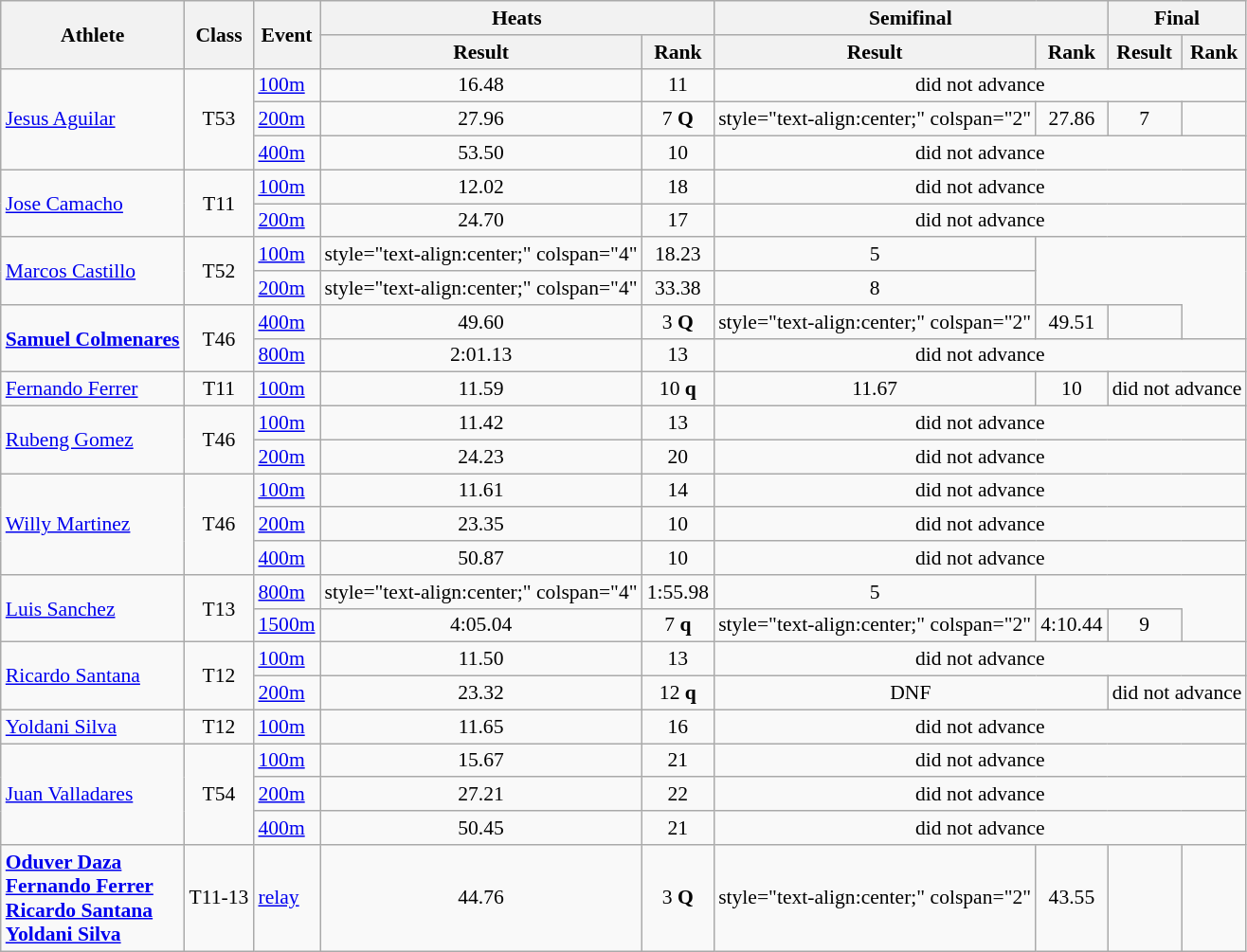<table class=wikitable style="font-size:90%">
<tr>
<th rowspan="2">Athlete</th>
<th rowspan="2">Class</th>
<th rowspan="2">Event</th>
<th colspan="2">Heats</th>
<th colspan="2">Semifinal</th>
<th colspan="3">Final</th>
</tr>
<tr>
<th>Result</th>
<th>Rank</th>
<th>Result</th>
<th>Rank</th>
<th>Result</th>
<th>Rank</th>
</tr>
<tr>
<td rowspan="3"><a href='#'>Jesus Aguilar</a></td>
<td rowspan="3" style="text-align:center;">T53</td>
<td><a href='#'>100m</a></td>
<td style="text-align:center;">16.48</td>
<td style="text-align:center;">11</td>
<td style="text-align:center;" colspan="4">did not advance</td>
</tr>
<tr>
<td><a href='#'>200m</a></td>
<td style="text-align:center;">27.96</td>
<td style="text-align:center;">7 <strong>Q</strong></td>
<td>style="text-align:center;" colspan="2" </td>
<td style="text-align:center;">27.86</td>
<td style="text-align:center;">7</td>
</tr>
<tr>
<td><a href='#'>400m</a></td>
<td style="text-align:center;">53.50</td>
<td style="text-align:center;">10</td>
<td style="text-align:center;" colspan="4">did not advance</td>
</tr>
<tr>
<td rowspan="2"><a href='#'>Jose Camacho</a></td>
<td rowspan="2" style="text-align:center;">T11</td>
<td><a href='#'>100m</a></td>
<td style="text-align:center;">12.02</td>
<td style="text-align:center;">18</td>
<td style="text-align:center;" colspan="4">did not advance</td>
</tr>
<tr>
<td><a href='#'>200m</a></td>
<td style="text-align:center;">24.70</td>
<td style="text-align:center;">17</td>
<td style="text-align:center;" colspan="4">did not advance</td>
</tr>
<tr>
<td rowspan="2"><a href='#'>Marcos Castillo</a></td>
<td rowspan="2" style="text-align:center;">T52</td>
<td><a href='#'>100m</a></td>
<td>style="text-align:center;" colspan="4" </td>
<td style="text-align:center;">18.23</td>
<td style="text-align:center;">5</td>
</tr>
<tr>
<td><a href='#'>200m</a></td>
<td>style="text-align:center;" colspan="4" </td>
<td style="text-align:center;">33.38</td>
<td style="text-align:center;">8</td>
</tr>
<tr>
<td rowspan="2"><strong><a href='#'>Samuel Colmenares</a></strong></td>
<td rowspan="2" style="text-align:center;">T46</td>
<td><a href='#'>400m</a></td>
<td style="text-align:center;">49.60</td>
<td style="text-align:center;">3 <strong>Q</strong></td>
<td>style="text-align:center;" colspan="2" </td>
<td style="text-align:center;">49.51</td>
<td style="text-align:center;"></td>
</tr>
<tr>
<td><a href='#'>800m</a></td>
<td style="text-align:center;">2:01.13</td>
<td style="text-align:center;">13</td>
<td style="text-align:center;" colspan="4">did not advance</td>
</tr>
<tr>
<td><a href='#'>Fernando Ferrer</a></td>
<td style="text-align:center;">T11</td>
<td><a href='#'>100m</a></td>
<td style="text-align:center;">11.59</td>
<td style="text-align:center;">10 <strong>q</strong></td>
<td style="text-align:center;">11.67</td>
<td style="text-align:center;">10</td>
<td style="text-align:center;" colspan="2">did not advance</td>
</tr>
<tr>
<td rowspan="2"><a href='#'>Rubeng Gomez</a></td>
<td rowspan="2" style="text-align:center;">T46</td>
<td><a href='#'>100m</a></td>
<td style="text-align:center;">11.42</td>
<td style="text-align:center;">13</td>
<td style="text-align:center;" colspan="4">did not advance</td>
</tr>
<tr>
<td><a href='#'>200m</a></td>
<td style="text-align:center;">24.23</td>
<td style="text-align:center;">20</td>
<td style="text-align:center;" colspan="4">did not advance</td>
</tr>
<tr>
<td rowspan="3"><a href='#'>Willy Martinez</a></td>
<td rowspan="3" style="text-align:center;">T46</td>
<td><a href='#'>100m</a></td>
<td style="text-align:center;">11.61</td>
<td style="text-align:center;">14</td>
<td style="text-align:center;" colspan="4">did not advance</td>
</tr>
<tr>
<td><a href='#'>200m</a></td>
<td style="text-align:center;">23.35</td>
<td style="text-align:center;">10</td>
<td style="text-align:center;" colspan="4">did not advance</td>
</tr>
<tr>
<td><a href='#'>400m</a></td>
<td style="text-align:center;">50.87</td>
<td style="text-align:center;">10</td>
<td style="text-align:center;" colspan="4">did not advance</td>
</tr>
<tr>
<td rowspan="2"><a href='#'>Luis Sanchez</a></td>
<td rowspan="2" style="text-align:center;">T13</td>
<td><a href='#'>800m</a></td>
<td>style="text-align:center;" colspan="4" </td>
<td style="text-align:center;">1:55.98</td>
<td style="text-align:center;">5</td>
</tr>
<tr>
<td><a href='#'>1500m</a></td>
<td style="text-align:center;">4:05.04</td>
<td style="text-align:center;">7 <strong>q</strong></td>
<td>style="text-align:center;" colspan="2" </td>
<td style="text-align:center;">4:10.44</td>
<td style="text-align:center;">9</td>
</tr>
<tr>
<td rowspan="2"><a href='#'>Ricardo Santana</a></td>
<td rowspan="2" style="text-align:center;">T12</td>
<td><a href='#'>100m</a></td>
<td style="text-align:center;">11.50</td>
<td style="text-align:center;">13</td>
<td style="text-align:center;" colspan="4">did not advance</td>
</tr>
<tr>
<td><a href='#'>200m</a></td>
<td style="text-align:center;">23.32</td>
<td style="text-align:center;">12 <strong>q</strong></td>
<td style="text-align:center;" colspan="2">DNF</td>
<td style="text-align:center;" colspan="2">did not advance</td>
</tr>
<tr>
<td><a href='#'>Yoldani Silva</a></td>
<td style="text-align:center;">T12</td>
<td><a href='#'>100m</a></td>
<td style="text-align:center;">11.65</td>
<td style="text-align:center;">16</td>
<td style="text-align:center;" colspan="4">did not advance</td>
</tr>
<tr>
<td rowspan="3"><a href='#'>Juan Valladares</a></td>
<td rowspan="3" style="text-align:center;">T54</td>
<td><a href='#'>100m</a></td>
<td style="text-align:center;">15.67</td>
<td style="text-align:center;">21</td>
<td style="text-align:center;" colspan="4">did not advance</td>
</tr>
<tr>
<td><a href='#'>200m</a></td>
<td style="text-align:center;">27.21</td>
<td style="text-align:center;">22</td>
<td style="text-align:center;" colspan="4">did not advance</td>
</tr>
<tr>
<td><a href='#'>400m</a></td>
<td style="text-align:center;">50.45</td>
<td style="text-align:center;">21</td>
<td style="text-align:center;" colspan="4">did not advance</td>
</tr>
<tr>
<td><strong><a href='#'>Oduver Daza</a></strong><br> <strong><a href='#'>Fernando Ferrer</a></strong><br> <strong><a href='#'>Ricardo Santana</a></strong><br> <strong><a href='#'>Yoldani Silva</a></strong></td>
<td style="text-align:center;">T11-13</td>
<td><a href='#'> relay</a></td>
<td style="text-align:center;">44.76</td>
<td style="text-align:center;">3 <strong>Q</strong></td>
<td>style="text-align:center;" colspan="2" </td>
<td style="text-align:center;">43.55</td>
<td style="text-align:center;"></td>
</tr>
</table>
